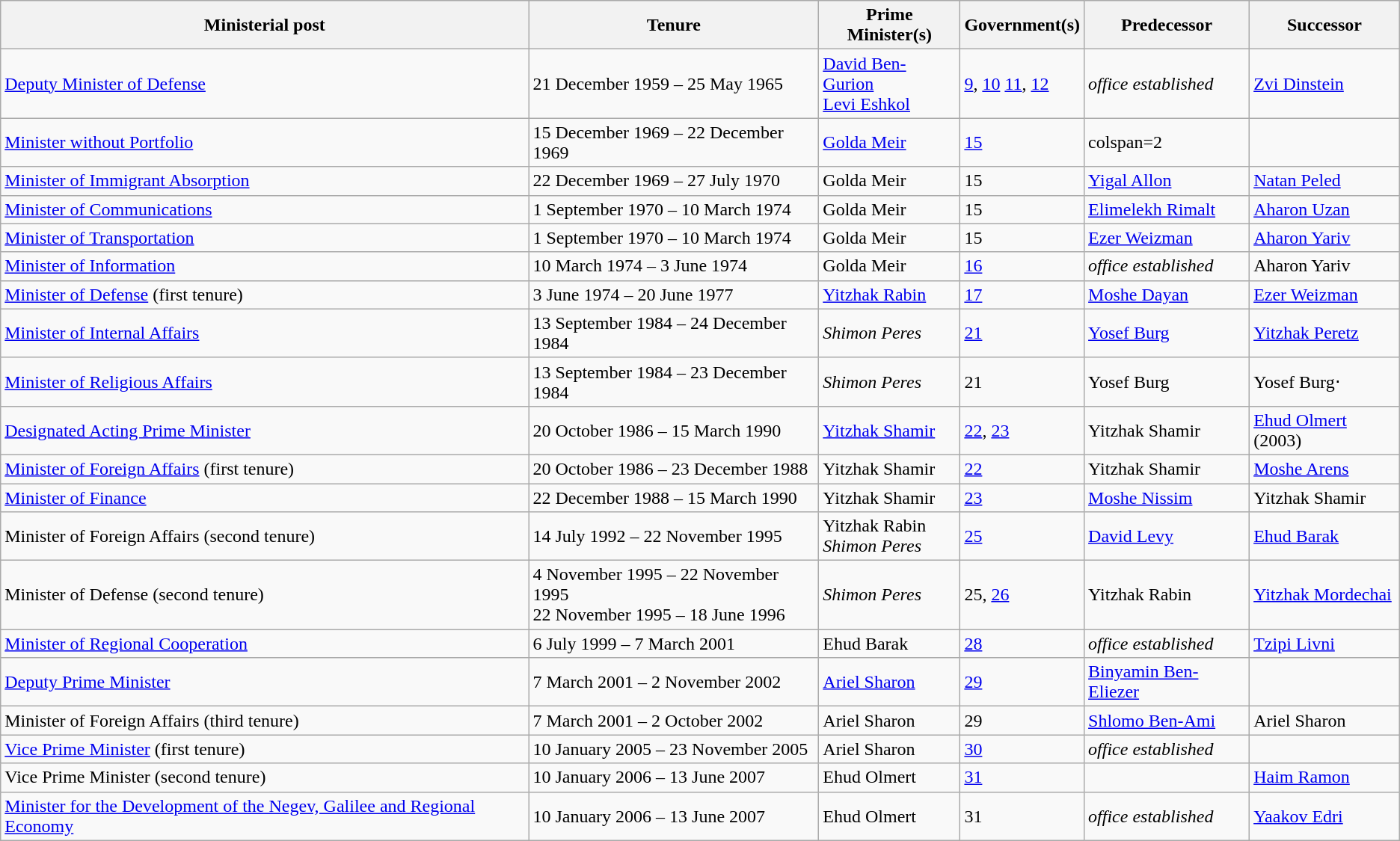<table class="wikitable">
<tr>
<th>Ministerial post</th>
<th>Tenure</th>
<th>Prime Minister(s)</th>
<th>Government(s)</th>
<th>Predecessor</th>
<th>Successor</th>
</tr>
<tr>
<td><a href='#'>Deputy Minister of Defense</a></td>
<td>21 December 1959 – 25 May 1965</td>
<td><a href='#'>David Ben-Gurion</a> <br> <a href='#'>Levi Eshkol</a> </td>
<td><a href='#'>9</a>, <a href='#'>10</a> <a href='#'>11</a>, <a href='#'>12</a></td>
<td><em>office established</em></td>
<td><a href='#'>Zvi Dinstein</a></td>
</tr>
<tr>
<td><a href='#'>Minister without Portfolio</a></td>
<td>15 December 1969 – 22 December 1969</td>
<td><a href='#'>Golda Meir</a></td>
<td><a href='#'>15</a></td>
<td>colspan=2 </td>
</tr>
<tr>
<td><a href='#'>Minister of Immigrant Absorption</a></td>
<td>22 December 1969 – 27 July 1970</td>
<td>Golda Meir</td>
<td>15</td>
<td><a href='#'>Yigal Allon</a></td>
<td><a href='#'>Natan Peled</a></td>
</tr>
<tr>
<td><a href='#'>Minister of Communications</a></td>
<td>1 September 1970 – 10 March 1974</td>
<td>Golda Meir</td>
<td>15</td>
<td><a href='#'>Elimelekh Rimalt</a></td>
<td><a href='#'>Aharon Uzan</a></td>
</tr>
<tr>
<td><a href='#'>Minister of Transportation</a></td>
<td>1 September 1970 – 10 March 1974</td>
<td>Golda Meir</td>
<td>15</td>
<td><a href='#'>Ezer Weizman</a></td>
<td><a href='#'>Aharon Yariv</a></td>
</tr>
<tr>
<td><a href='#'>Minister of Information</a></td>
<td>10 March 1974 – 3 June 1974</td>
<td>Golda Meir</td>
<td><a href='#'>16</a></td>
<td><em>office established</em></td>
<td>Aharon Yariv</td>
</tr>
<tr>
<td><a href='#'>Minister of Defense</a> (first tenure)</td>
<td>3 June 1974 – 20 June 1977</td>
<td><a href='#'>Yitzhak Rabin</a></td>
<td><a href='#'>17</a></td>
<td><a href='#'>Moshe Dayan</a></td>
<td><a href='#'>Ezer Weizman</a></td>
</tr>
<tr>
<td><a href='#'>Minister of Internal Affairs</a></td>
<td>13 September 1984 – 24 December 1984</td>
<td><em>Shimon Peres</em></td>
<td><a href='#'>21</a></td>
<td><a href='#'>Yosef Burg</a></td>
<td><a href='#'>Yitzhak Peretz</a></td>
</tr>
<tr>
<td><a href='#'>Minister of Religious Affairs</a></td>
<td>13 September 1984 – 23 December 1984</td>
<td><em>Shimon Peres</em></td>
<td>21</td>
<td>Yosef Burg</td>
<td>Yosef Burg⋅</td>
</tr>
<tr>
<td><a href='#'>Designated Acting Prime Minister</a></td>
<td>20 October 1986 – 15 March 1990</td>
<td><a href='#'>Yitzhak Shamir</a></td>
<td><a href='#'>22</a>, <a href='#'>23</a></td>
<td>Yitzhak Shamir</td>
<td><a href='#'>Ehud Olmert</a> (2003)</td>
</tr>
<tr>
<td><a href='#'>Minister of Foreign Affairs</a> (first tenure)</td>
<td>20 October 1986 – 23 December 1988</td>
<td>Yitzhak Shamir</td>
<td><a href='#'>22</a></td>
<td>Yitzhak Shamir</td>
<td><a href='#'>Moshe Arens</a></td>
</tr>
<tr>
<td><a href='#'>Minister of Finance</a></td>
<td>22 December 1988 – 15 March 1990</td>
<td>Yitzhak Shamir</td>
<td><a href='#'>23</a></td>
<td><a href='#'>Moshe Nissim</a></td>
<td>Yitzhak Shamir</td>
</tr>
<tr>
<td>Minister of Foreign Affairs (second tenure)</td>
<td>14 July 1992 – 22 November 1995</td>
<td>Yitzhak Rabin <br><em>Shimon Peres</em> </td>
<td><a href='#'>25</a></td>
<td><a href='#'>David Levy</a></td>
<td><a href='#'>Ehud Barak</a></td>
</tr>
<tr>
<td>Minister of Defense (second tenure)</td>
<td>4 November 1995 – 22 November 1995 <br>22 November 1995 – 18 June 1996 </td>
<td><em>Shimon Peres</em> </td>
<td>25, <a href='#'>26</a></td>
<td>Yitzhak Rabin</td>
<td><a href='#'>Yitzhak Mordechai</a></td>
</tr>
<tr>
<td><a href='#'>Minister of Regional Cooperation</a></td>
<td>6 July 1999 – 7 March 2001</td>
<td>Ehud Barak</td>
<td><a href='#'>28</a></td>
<td><em>office established</em></td>
<td><a href='#'>Tzipi Livni</a></td>
</tr>
<tr>
<td><a href='#'>Deputy Prime Minister</a> </td>
<td>7 March 2001 – 2 November 2002</td>
<td><a href='#'>Ariel Sharon</a></td>
<td><a href='#'>29</a></td>
<td><a href='#'>Binyamin Ben-Eliezer</a></td>
<td></td>
</tr>
<tr>
<td>Minister of Foreign Affairs (third tenure)</td>
<td>7 March 2001 – 2 October 2002</td>
<td>Ariel Sharon</td>
<td>29</td>
<td><a href='#'>Shlomo Ben-Ami</a></td>
<td>Ariel Sharon</td>
</tr>
<tr>
<td><a href='#'>Vice Prime Minister</a> (first tenure)</td>
<td>10 January 2005 – 23 November 2005</td>
<td>Ariel Sharon</td>
<td><a href='#'>30</a></td>
<td><em>office established</em></td>
<td></td>
</tr>
<tr>
<td>Vice Prime Minister (second tenure)</td>
<td>10 January 2006 – 13 June 2007</td>
<td>Ehud Olmert</td>
<td><a href='#'>31</a></td>
<td></td>
<td><a href='#'>Haim Ramon</a></td>
</tr>
<tr>
<td><a href='#'>Minister for the Development of the Negev, Galilee and Regional Economy</a></td>
<td>10 January 2006 – 13 June 2007</td>
<td>Ehud Olmert</td>
<td>31</td>
<td><em>office established</em></td>
<td><a href='#'>Yaakov Edri</a></td>
</tr>
</table>
